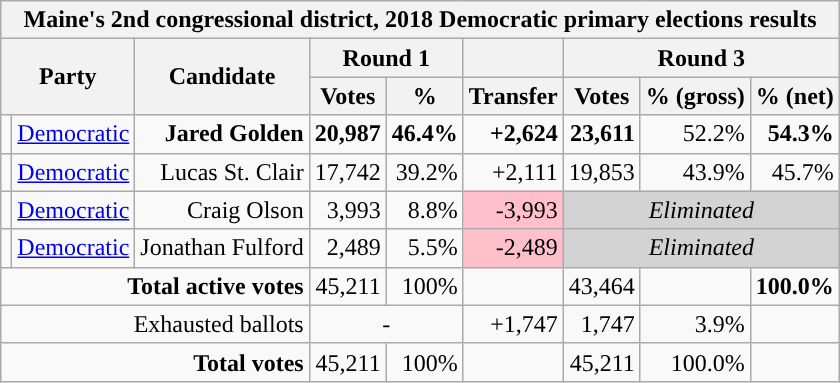<table class="wikitable">
<tr>
<th colspan="13">Maine's 2nd congressional district, 2018 Democratic primary elections results</th>
</tr>
<tr>
<th colspan="2" rowspan="2">Party</th>
<th rowspan="2">Candidate</th>
<th colspan="2">Round 1</th>
<th></th>
<th colspan="3">Round 3</th>
</tr>
<tr>
<th>Votes</th>
<th>%</th>
<th>Transfer</th>
<th>Votes</th>
<th>% (gross)</th>
<th>% (net)</th>
</tr>
<tr align=right>
<td style="background-color:"></td>
<td><a href='#'>Democratic</a></td>
<td><strong>Jared Golden</strong></td>
<td><strong>20,987</strong></td>
<td> <strong>46.4%</strong></td>
<td><strong>+2,624</strong></td>
<td><strong>23,611</strong></td>
<td>52.2%</td>
<td><strong>54.3%</strong></td>
</tr>
<tr align=right>
<td style="background-color:"></td>
<td><a href='#'>Democratic</a></td>
<td>Lucas St. Clair</td>
<td>17,742</td>
<td>39.2%</td>
<td>+2,111</td>
<td>19,853</td>
<td>43.9%</td>
<td>45.7%</td>
</tr>
<tr align=right>
<td style="background-color:"></td>
<td><a href='#'>Democratic</a></td>
<td>Craig Olson</td>
<td>3,993</td>
<td>8.8%</td>
<td BGCOLOR=pink>-3,993</td>
<td colspan=3 bgcolor=lightgray align=center><em>Eliminated</em></td>
</tr>
<tr align=right>
<td style="background-color:"></td>
<td><a href='#'>Democratic</a></td>
<td>Jonathan Fulford</td>
<td>2,489</td>
<td> 5.5%</td>
<td BGCOLOR=pink>-2,489</td>
<td colspan=3 bgcolor=lightgray align=center><em>Eliminated</em></td>
</tr>
<tr align=right>
<td colspan="3" align="right"><strong>Total active votes</strong></td>
<td>45,211</td>
<td>100%</td>
<td></td>
<td>43,464</td>
<td></td>
<td><strong>100.0%</strong></td>
</tr>
<tr align=right>
<td colspan="3" align="right">Exhausted ballots</td>
<td colspan=2 align=center>-</td>
<td>+1,747</td>
<td>1,747</td>
<td>3.9%</td>
<td></td>
</tr>
<tr align=right>
<td colspan="3" align="right"><strong>Total votes</strong></td>
<td>45,211</td>
<td>100%</td>
<td></td>
<td>45,211</td>
<td>100.0%</td>
<td></td>
</tr>
</table>
